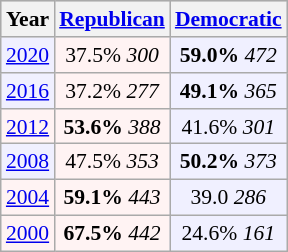<table class="wikitable"  style="float:right; font-size:90%;">
<tr style="background:lightgrey;">
<th>Year</th>
<th><a href='#'>Republican</a></th>
<th><a href='#'>Democratic</a></th>
</tr>
<tr>
<td style="text-align:center; background:#f0f0ff;"><a href='#'>2020</a></td>
<td style="text-align:center; background:#fff3f3;">37.5% <em>300</em></td>
<td style="text-align:center; background:#f0f0ff;"><strong>59.0%</strong> <em>472</em></td>
</tr>
<tr>
<td style="text-align:center; background:#f0f0ff;"><a href='#'>2016</a></td>
<td style="text-align:center; background:#fff3f3;">37.2% <em>277</em></td>
<td style="text-align:center; background:#f0f0ff;"><strong>49.1%</strong> <em>365</em></td>
</tr>
<tr>
<td style="text-align:center; background:#fff3f3;"><a href='#'>2012</a></td>
<td style="text-align:center; background:#fff3f3;"><strong>53.6%</strong> <em>388</em></td>
<td style="text-align:center; background:#f0f0ff;">41.6% <em>301</em></td>
</tr>
<tr>
<td style="text-align:center; background:#f0f0ff;"><a href='#'>2008</a></td>
<td style="text-align:center; background:#fff3f3;">47.5% <em>353</em></td>
<td style="text-align:center; background:#f0f0ff;"><strong>50.2%</strong> <em>373</em></td>
</tr>
<tr>
<td style="text-align:center; background:#fff3f3;"><a href='#'>2004</a></td>
<td style="text-align:center; background:#fff3f3;"><strong>59.1%</strong> <em>443</em></td>
<td style="text-align:center; background:#f0f0ff;">39.0 <em>286</em></td>
</tr>
<tr>
<td style="text-align:center; background:#fff3f3;"><a href='#'>2000</a></td>
<td style="text-align:center; background:#fff3f3;"><strong>67.5%</strong> <em>442</em></td>
<td style="text-align:center; background:#f0f0ff;">24.6% <em>161</em></td>
</tr>
</table>
